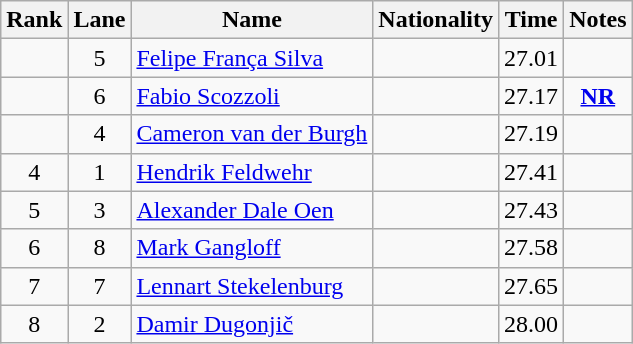<table class="wikitable sortable" style="text-align:center">
<tr>
<th>Rank</th>
<th>Lane</th>
<th>Name</th>
<th>Nationality</th>
<th>Time</th>
<th>Notes</th>
</tr>
<tr>
<td></td>
<td>5</td>
<td align=left><a href='#'>Felipe França Silva</a></td>
<td align=left></td>
<td>27.01</td>
<td></td>
</tr>
<tr>
<td></td>
<td>6</td>
<td align=left><a href='#'>Fabio Scozzoli</a></td>
<td align=left></td>
<td>27.17</td>
<td><strong><a href='#'>NR</a></strong></td>
</tr>
<tr>
<td></td>
<td>4</td>
<td align=left><a href='#'>Cameron van der Burgh</a></td>
<td align=left></td>
<td>27.19</td>
<td></td>
</tr>
<tr>
<td>4</td>
<td>1</td>
<td align=left><a href='#'>Hendrik Feldwehr</a></td>
<td align=left></td>
<td>27.41</td>
<td></td>
</tr>
<tr>
<td>5</td>
<td>3</td>
<td align=left><a href='#'>Alexander Dale Oen</a></td>
<td align=left></td>
<td>27.43</td>
<td></td>
</tr>
<tr>
<td>6</td>
<td>8</td>
<td align=left><a href='#'>Mark Gangloff</a></td>
<td align=left></td>
<td>27.58</td>
<td></td>
</tr>
<tr>
<td>7</td>
<td>7</td>
<td align=left><a href='#'>Lennart Stekelenburg</a></td>
<td align=left></td>
<td>27.65</td>
<td></td>
</tr>
<tr>
<td>8</td>
<td>2</td>
<td align=left><a href='#'>Damir Dugonjič</a></td>
<td align=left></td>
<td>28.00</td>
<td></td>
</tr>
</table>
